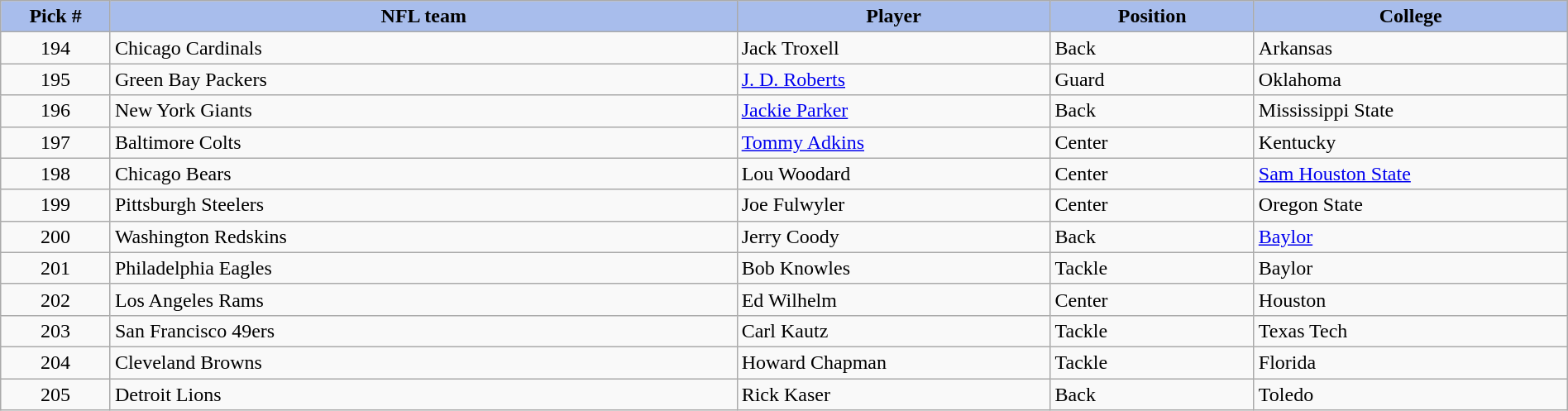<table class="wikitable sortable sortable" style="width: 100%">
<tr>
<th style="background:#a8bdec; width:7%;">Pick #</th>
<th style="width:40%; background:#a8bdec;">NFL team</th>
<th style="width:20%; background:#a8bdec;">Player</th>
<th style="width:13%; background:#a8bdec;">Position</th>
<th style="background:#A8BDEC;">College</th>
</tr>
<tr>
<td align=center>194</td>
<td>Chicago Cardinals</td>
<td>Jack Troxell</td>
<td>Back</td>
<td>Arkansas</td>
</tr>
<tr>
<td align=center>195</td>
<td>Green Bay Packers</td>
<td><a href='#'>J. D. Roberts</a></td>
<td>Guard</td>
<td>Oklahoma</td>
</tr>
<tr>
<td align=center>196</td>
<td>New York Giants</td>
<td><a href='#'>Jackie Parker</a></td>
<td>Back</td>
<td>Mississippi State</td>
</tr>
<tr>
<td align=center>197</td>
<td>Baltimore Colts</td>
<td><a href='#'>Tommy Adkins</a></td>
<td>Center</td>
<td>Kentucky</td>
</tr>
<tr>
<td align=center>198</td>
<td>Chicago Bears</td>
<td>Lou Woodard</td>
<td>Center</td>
<td><a href='#'>Sam Houston State</a></td>
</tr>
<tr>
<td align=center>199</td>
<td>Pittsburgh Steelers</td>
<td>Joe Fulwyler</td>
<td>Center</td>
<td>Oregon State</td>
</tr>
<tr>
<td align=center>200</td>
<td>Washington Redskins</td>
<td>Jerry Coody</td>
<td>Back</td>
<td><a href='#'>Baylor</a></td>
</tr>
<tr>
<td align=center>201</td>
<td>Philadelphia Eagles</td>
<td>Bob Knowles</td>
<td>Tackle</td>
<td>Baylor</td>
</tr>
<tr>
<td align=center>202</td>
<td>Los Angeles Rams</td>
<td>Ed Wilhelm</td>
<td>Center</td>
<td>Houston</td>
</tr>
<tr>
<td align=center>203</td>
<td>San Francisco 49ers</td>
<td>Carl Kautz</td>
<td>Tackle</td>
<td>Texas Tech</td>
</tr>
<tr>
<td align=center>204</td>
<td>Cleveland Browns</td>
<td>Howard Chapman</td>
<td>Tackle</td>
<td>Florida</td>
</tr>
<tr>
<td align=center>205</td>
<td>Detroit Lions</td>
<td>Rick Kaser</td>
<td>Back</td>
<td>Toledo</td>
</tr>
</table>
